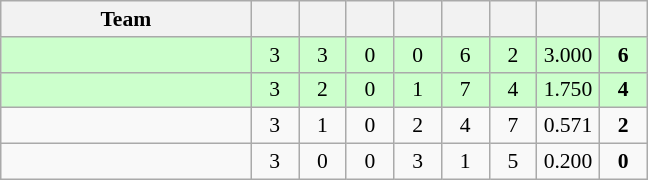<table class="wikitable" style="text-align: center; font-size:90% ">
<tr>
<th width=160>Team</th>
<th width=25></th>
<th width=25></th>
<th width=25></th>
<th width=25></th>
<th width=25></th>
<th width=25></th>
<th width=35></th>
<th width=25></th>
</tr>
<tr bgcolor=ccffcc>
<td align=left></td>
<td>3</td>
<td>3</td>
<td>0</td>
<td>0</td>
<td>6</td>
<td>2</td>
<td>3.000</td>
<td><strong>6</strong></td>
</tr>
<tr bgcolor=ccffcc>
<td align=left></td>
<td>3</td>
<td>2</td>
<td>0</td>
<td>1</td>
<td>7</td>
<td>4</td>
<td>1.750</td>
<td><strong>4</strong></td>
</tr>
<tr>
<td align=left></td>
<td>3</td>
<td>1</td>
<td>0</td>
<td>2</td>
<td>4</td>
<td>7</td>
<td>0.571</td>
<td><strong>2</strong></td>
</tr>
<tr>
<td align=left></td>
<td>3</td>
<td>0</td>
<td>0</td>
<td>3</td>
<td>1</td>
<td>5</td>
<td>0.200</td>
<td><strong>0</strong></td>
</tr>
</table>
